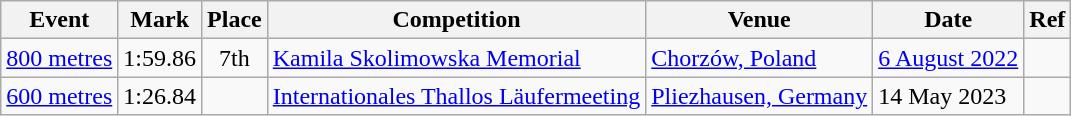<table class="wikitable">
<tr>
<th>Event</th>
<th>Mark</th>
<th>Place</th>
<th>Competition</th>
<th>Venue</th>
<th>Date</th>
<th>Ref</th>
</tr>
<tr>
<td><a href='#'>800 metres</a></td>
<td>1:59.86</td>
<td style="text-align:center;">7th</td>
<td><a href='#'>Kamila Skolimowska Memorial</a></td>
<td><a href='#'>Chorzów, Poland</a></td>
<td><a href='#'>6 August 2022</a></td>
<td></td>
</tr>
<tr>
<td><a href='#'>600 metres</a></td>
<td>1:26.84</td>
<td style="text-align:center;"></td>
<td><a href='#'>Internationales Thallos Läufermeeting</a></td>
<td><a href='#'>Pliezhausen, Germany</a></td>
<td>14 May 2023</td>
<td></td>
</tr>
</table>
